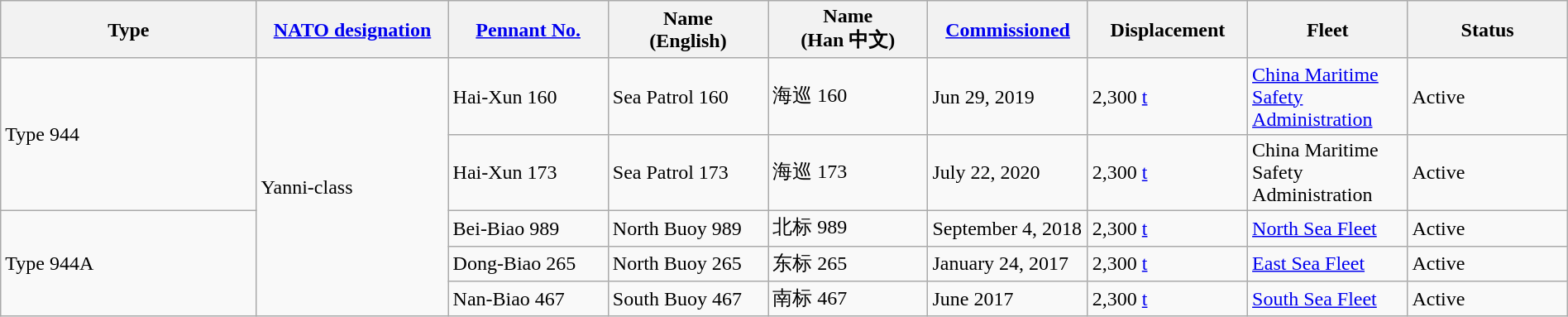<table class="wikitable sortable"  style="margin:auto; width:100%;">
<tr>
<th style="text-align:center; width:16%;">Type</th>
<th style="text-align:center; width:12%;"><a href='#'>NATO designation</a></th>
<th style="text-align:center; width:10%;"><a href='#'>Pennant No.</a></th>
<th style="text-align:center; width:10%;">Name<br>(English)</th>
<th style="text-align:center; width:10%;">Name<br>(Han 中文)</th>
<th style="text-align:center; width:10%;"><a href='#'>Commissioned</a></th>
<th style="text-align:center; width:10%;">Displacement</th>
<th style="text-align:center; width:10%;">Fleet</th>
<th style="text-align:center; width:10%;">Status</th>
</tr>
<tr>
<td rowspan="2">Type 944</td>
<td rowspan="5">Yanni-class</td>
<td>Hai-Xun 160</td>
<td>Sea Patrol 160</td>
<td>海巡 160</td>
<td>Jun 29, 2019</td>
<td>2,300 <a href='#'>t</a></td>
<td><a href='#'>China Maritime Safety Administration</a></td>
<td><span>Active</span></td>
</tr>
<tr>
<td>Hai-Xun 173</td>
<td>Sea Patrol 173</td>
<td>海巡 173</td>
<td>July 22, 2020</td>
<td>2,300 <a href='#'>t</a></td>
<td>China Maritime Safety Administration</td>
<td><span>Active</span></td>
</tr>
<tr>
<td rowspan="3">Type 944A</td>
<td>Bei-Biao 989</td>
<td>North Buoy 989</td>
<td>北标 989</td>
<td>September 4, 2018</td>
<td>2,300 <a href='#'>t</a></td>
<td><a href='#'>North Sea Fleet</a></td>
<td><span>Active</span></td>
</tr>
<tr>
<td>Dong-Biao 265</td>
<td>North Buoy 265</td>
<td>东标 265</td>
<td>January 24, 2017</td>
<td>2,300 <a href='#'>t</a></td>
<td><a href='#'>East Sea Fleet</a></td>
<td><span>Active</span></td>
</tr>
<tr>
<td>Nan-Biao 467</td>
<td>South Buoy 467</td>
<td>南标 467</td>
<td>June 2017</td>
<td>2,300 <a href='#'>t</a></td>
<td><a href='#'>South Sea Fleet</a></td>
<td><span>Active</span></td>
</tr>
</table>
